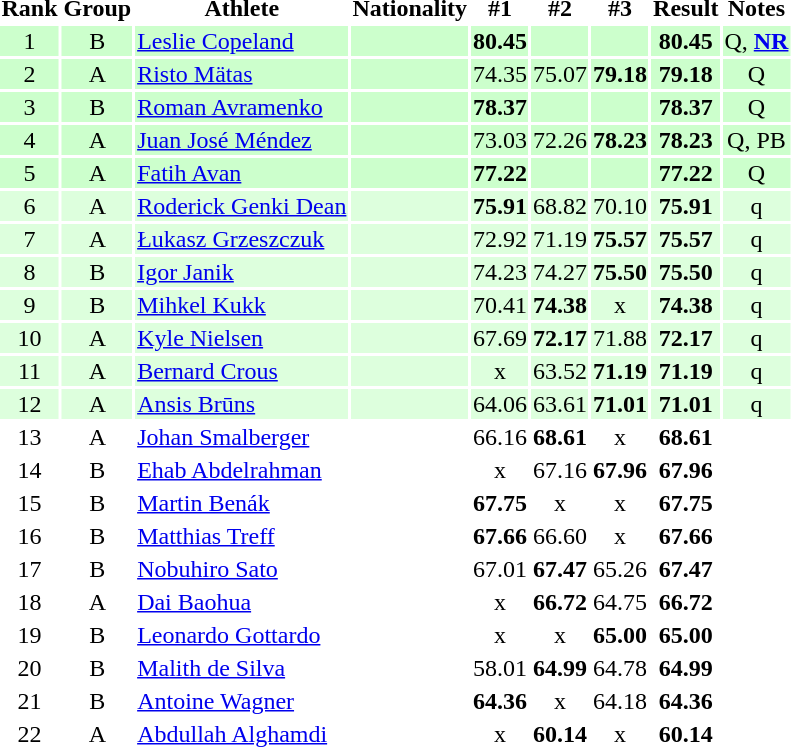<table class="imitable sortable" style="text-align: center">
<tr>
<th>Rank</th>
<th>Group</th>
<th>Athlete</th>
<th>Nationality</th>
<th>#1</th>
<th>#2</th>
<th>#3</th>
<th>Result</th>
<th>Notes</th>
</tr>
<tr bgcolor=ccffcc>
<td>1</td>
<td>B</td>
<td align="left"><a href='#'>Leslie Copeland</a></td>
<td align=left></td>
<td><strong>80.45</strong></td>
<td></td>
<td></td>
<td><strong>80.45</strong></td>
<td>Q, <strong><a href='#'>NR</a></strong></td>
</tr>
<tr bgcolor=ccffcc>
<td>2</td>
<td>A</td>
<td align="left"><a href='#'>Risto Mätas</a></td>
<td align=left></td>
<td>74.35</td>
<td>75.07</td>
<td><strong>79.18</strong></td>
<td><strong>79.18</strong></td>
<td>Q</td>
</tr>
<tr bgcolor=ccffcc>
<td>3</td>
<td>B</td>
<td align="left"><a href='#'>Roman Avramenko</a></td>
<td align=left></td>
<td><strong>78.37</strong></td>
<td></td>
<td></td>
<td><strong>78.37</strong></td>
<td>Q</td>
</tr>
<tr bgcolor=ccffcc>
<td>4</td>
<td>A</td>
<td align="left"><a href='#'>Juan José Méndez</a></td>
<td align=left></td>
<td>73.03</td>
<td>72.26</td>
<td><strong>78.23</strong></td>
<td><strong>78.23</strong></td>
<td>Q, PB</td>
</tr>
<tr bgcolor=ccffcc>
<td>5</td>
<td>A</td>
<td align="left"><a href='#'>Fatih Avan</a></td>
<td align=left></td>
<td><strong>77.22</strong></td>
<td></td>
<td></td>
<td><strong>77.22</strong></td>
<td>Q</td>
</tr>
<tr bgcolor=ddffdd>
<td>6</td>
<td>A</td>
<td align="left"><a href='#'>Roderick Genki Dean</a></td>
<td align=left></td>
<td><strong>75.91</strong></td>
<td>68.82</td>
<td>70.10</td>
<td><strong>75.91</strong></td>
<td>q</td>
</tr>
<tr bgcolor=ddffdd>
<td>7</td>
<td>A</td>
<td align="left"><a href='#'>Łukasz Grzeszczuk</a></td>
<td align=left></td>
<td>72.92</td>
<td>71.19</td>
<td><strong>75.57</strong></td>
<td><strong>75.57</strong></td>
<td>q</td>
</tr>
<tr bgcolor=ddffdd>
<td>8</td>
<td>B</td>
<td align="left"><a href='#'>Igor Janik</a></td>
<td align=left></td>
<td>74.23</td>
<td>74.27</td>
<td><strong>75.50</strong></td>
<td><strong>75.50</strong></td>
<td>q</td>
</tr>
<tr bgcolor=ddffdd>
<td>9</td>
<td>B</td>
<td align="left"><a href='#'>Mihkel Kukk</a></td>
<td align=left></td>
<td>70.41</td>
<td><strong>74.38</strong></td>
<td>x</td>
<td><strong>74.38</strong></td>
<td>q</td>
</tr>
<tr bgcolor=ddffdd>
<td>10</td>
<td>A</td>
<td align="left"><a href='#'>Kyle Nielsen</a></td>
<td align=left></td>
<td>67.69</td>
<td><strong>72.17</strong></td>
<td>71.88</td>
<td><strong>72.17</strong></td>
<td>q</td>
</tr>
<tr bgcolor=ddffdd>
<td>11</td>
<td>A</td>
<td align="left"><a href='#'>Bernard Crous</a></td>
<td align=left></td>
<td>x</td>
<td>63.52</td>
<td><strong>71.19</strong></td>
<td><strong>71.19</strong></td>
<td>q</td>
</tr>
<tr bgcolor=ddffdd>
<td>12</td>
<td>A</td>
<td align="left"><a href='#'>Ansis Brūns</a></td>
<td align=left></td>
<td>64.06</td>
<td>63.61</td>
<td><strong>71.01</strong></td>
<td><strong>71.01</strong></td>
<td>q</td>
</tr>
<tr>
<td>13</td>
<td>A</td>
<td align="left"><a href='#'>Johan Smalberger</a></td>
<td align=left></td>
<td>66.16</td>
<td><strong>68.61</strong></td>
<td>x</td>
<td><strong>68.61</strong></td>
<td></td>
</tr>
<tr>
<td>14</td>
<td>B</td>
<td align="left"><a href='#'>Ehab Abdelrahman</a></td>
<td align=left></td>
<td>x</td>
<td>67.16</td>
<td><strong>67.96</strong></td>
<td><strong>67.96</strong></td>
<td></td>
</tr>
<tr>
<td>15</td>
<td>B</td>
<td align="left"><a href='#'>Martin Benák</a></td>
<td align=left></td>
<td><strong>67.75</strong></td>
<td>x</td>
<td>x</td>
<td><strong>67.75</strong></td>
<td></td>
</tr>
<tr>
<td>16</td>
<td>B</td>
<td align="left"><a href='#'>Matthias Treff</a></td>
<td align=left></td>
<td><strong>67.66</strong></td>
<td>66.60</td>
<td>x</td>
<td><strong>67.66</strong></td>
<td></td>
</tr>
<tr>
<td>17</td>
<td>B</td>
<td align="left"><a href='#'>Nobuhiro Sato</a></td>
<td align=left></td>
<td>67.01</td>
<td><strong>67.47</strong></td>
<td>65.26</td>
<td><strong>67.47</strong></td>
<td></td>
</tr>
<tr>
<td>18</td>
<td>A</td>
<td align="left"><a href='#'>Dai Baohua</a></td>
<td align=left></td>
<td>x</td>
<td><strong>66.72</strong></td>
<td>64.75</td>
<td><strong>66.72</strong></td>
<td></td>
</tr>
<tr>
<td>19</td>
<td>B</td>
<td align="left"><a href='#'>Leonardo Gottardo</a></td>
<td align=left></td>
<td>x</td>
<td>x</td>
<td><strong>65.00</strong></td>
<td><strong>65.00</strong></td>
<td></td>
</tr>
<tr>
<td>20</td>
<td>B</td>
<td align="left"><a href='#'>Malith de Silva</a></td>
<td align=left></td>
<td>58.01</td>
<td><strong>64.99</strong></td>
<td>64.78</td>
<td><strong>64.99</strong></td>
<td></td>
</tr>
<tr>
<td>21</td>
<td>B</td>
<td align="left"><a href='#'>Antoine Wagner</a></td>
<td align=left></td>
<td><strong>64.36</strong></td>
<td>x</td>
<td>64.18</td>
<td><strong>64.36</strong></td>
<td></td>
</tr>
<tr>
<td>22</td>
<td>A</td>
<td align="left"><a href='#'>Abdullah Alghamdi</a></td>
<td align=left></td>
<td>x</td>
<td><strong>60.14</strong></td>
<td>x</td>
<td><strong>60.14</strong></td>
<td></td>
</tr>
</table>
